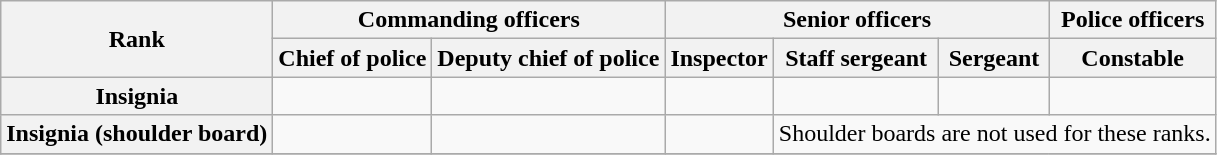<table class="wikitable">
<tr>
<th rowspan="2">Rank</th>
<th colspan="2">Commanding officers</th>
<th colspan="3">Senior officers</th>
<th colspan=“1”>Police officers</th>
</tr>
<tr>
<th>Chief of police</th>
<th>Deputy chief of police</th>
<th>Inspector</th>
<th>Staff sergeant</th>
<th>Sergeant</th>
<th>Constable</th>
</tr>
<tr>
<th>Insignia</th>
<td></td>
<td></td>
<td></td>
<td></td>
<td></td>
<td></td>
</tr>
<tr>
<th>Insignia (shoulder board)</th>
<td></td>
<td></td>
<td></td>
<td colspan="3">Shoulder boards are not used for these ranks.</td>
</tr>
<tr>
</tr>
</table>
